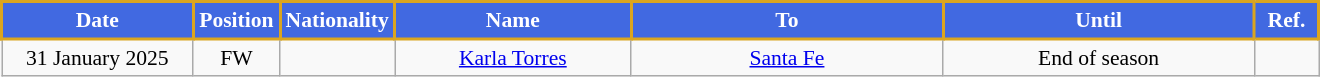<table class="wikitable" style="text-align:center; font-size:90%; ">
<tr>
<th style="background:royalblue;;color:white;border:2px solid #DAA520; width:120px;">Date</th>
<th style="background:royalblue;color:white;border:2px solid #DAA520; width:50px;">Position</th>
<th style="background:royalblue;color:white;border:2px solid #DAA520; width:50px;">Nationality</th>
<th style="background:royalblue;color:white;border:2px solid #DAA520; width:150px;">Name</th>
<th style="background:royalblue;color:white;border:2px solid #DAA520; width:200px;">To</th>
<th style="background:royalblue;color:white;border:2px solid #DAA520; width:200px;">Until</th>
<th style="background:royalblue;color:white;border:2px solid #DAA520; width:35px;">Ref.</th>
</tr>
<tr>
<td>31 January 2025</td>
<td>FW</td>
<td></td>
<td><a href='#'>Karla Torres</a></td>
<td> <a href='#'>Santa Fe</a></td>
<td>End of season</td>
<td></td>
</tr>
</table>
